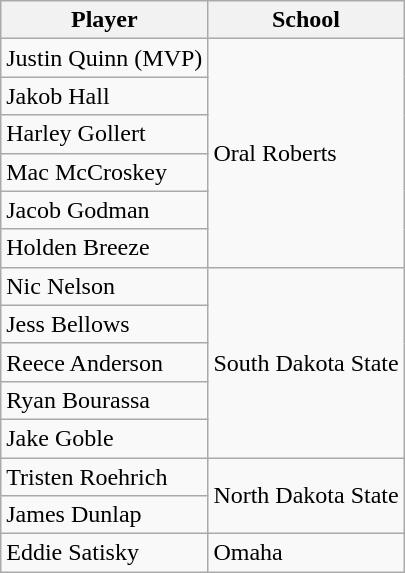<table class="wikitable">
<tr>
<th>Player</th>
<th>School</th>
</tr>
<tr>
<td>Justin Quinn (MVP)</td>
<td rowspan=6>Oral Roberts</td>
</tr>
<tr>
<td>Jakob Hall</td>
</tr>
<tr>
<td>Harley Gollert</td>
</tr>
<tr>
<td>Mac McCroskey</td>
</tr>
<tr>
<td>Jacob Godman</td>
</tr>
<tr>
<td>Holden Breeze</td>
</tr>
<tr>
<td>Nic Nelson</td>
<td rowspan=5>South Dakota State</td>
</tr>
<tr>
<td>Jess Bellows</td>
</tr>
<tr>
<td>Reece Anderson</td>
</tr>
<tr>
<td>Ryan Bourassa</td>
</tr>
<tr>
<td>Jake Goble</td>
</tr>
<tr>
<td>Tristen Roehrich</td>
<td rowspan=2>North Dakota State</td>
</tr>
<tr>
<td>James Dunlap</td>
</tr>
<tr>
<td>Eddie Satisky</td>
<td>Omaha</td>
</tr>
</table>
